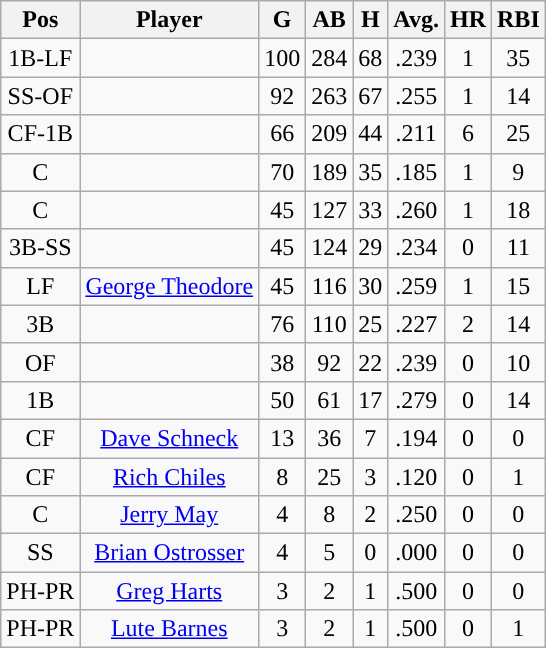<table class="wikitable sortable">
<tr>
<th>Pos</th>
<th>Player</th>
<th>G</th>
<th>AB</th>
<th>H</th>
<th>Avg.</th>
<th>HR</th>
<th>RBI</th>
</tr>
<tr align="center">
<td>1B-LF</td>
<td></td>
<td>100</td>
<td>284</td>
<td>68</td>
<td>.239</td>
<td>1</td>
<td>35</td>
</tr>
<tr align="center">
<td>SS-OF</td>
<td></td>
<td>92</td>
<td>263</td>
<td>67</td>
<td>.255</td>
<td>1</td>
<td>14</td>
</tr>
<tr align="center">
<td>CF-1B</td>
<td></td>
<td>66</td>
<td>209</td>
<td>44</td>
<td>.211</td>
<td>6</td>
<td>25</td>
</tr>
<tr align="center">
<td>C</td>
<td></td>
<td>70</td>
<td>189</td>
<td>35</td>
<td>.185</td>
<td>1</td>
<td>9</td>
</tr>
<tr align="center">
<td>C</td>
<td></td>
<td>45</td>
<td>127</td>
<td>33</td>
<td>.260</td>
<td>1</td>
<td>18</td>
</tr>
<tr align=center>
<td>3B-SS</td>
<td></td>
<td>45</td>
<td>124</td>
<td>29</td>
<td>.234</td>
<td>0</td>
<td>11</td>
</tr>
<tr align="center">
<td>LF</td>
<td><a href='#'>George Theodore</a></td>
<td>45</td>
<td>116</td>
<td>30</td>
<td>.259</td>
<td>1</td>
<td>15</td>
</tr>
<tr align=center>
<td>3B</td>
<td></td>
<td>76</td>
<td>110</td>
<td>25</td>
<td>.227</td>
<td>2</td>
<td>14</td>
</tr>
<tr align="center">
<td>OF</td>
<td></td>
<td>38</td>
<td>92</td>
<td>22</td>
<td>.239</td>
<td>0</td>
<td>10</td>
</tr>
<tr align="center">
<td>1B</td>
<td></td>
<td>50</td>
<td>61</td>
<td>17</td>
<td>.279</td>
<td>0</td>
<td>14</td>
</tr>
<tr align="center">
<td>CF</td>
<td><a href='#'>Dave Schneck</a></td>
<td>13</td>
<td>36</td>
<td>7</td>
<td>.194</td>
<td>0</td>
<td>0</td>
</tr>
<tr align=center>
<td>CF</td>
<td><a href='#'>Rich Chiles</a></td>
<td>8</td>
<td>25</td>
<td>3</td>
<td>.120</td>
<td>0</td>
<td>1</td>
</tr>
<tr align=center>
<td>C</td>
<td><a href='#'>Jerry May</a></td>
<td>4</td>
<td>8</td>
<td>2</td>
<td>.250</td>
<td>0</td>
<td>0</td>
</tr>
<tr align=center>
<td>SS</td>
<td><a href='#'>Brian Ostrosser</a></td>
<td>4</td>
<td>5</td>
<td>0</td>
<td>.000</td>
<td>0</td>
<td>0</td>
</tr>
<tr align=center>
<td>PH-PR</td>
<td><a href='#'>Greg Harts</a></td>
<td>3</td>
<td>2</td>
<td>1</td>
<td>.500</td>
<td>0</td>
<td>0</td>
</tr>
<tr align=center>
<td>PH-PR</td>
<td><a href='#'>Lute Barnes</a></td>
<td>3</td>
<td>2</td>
<td>1</td>
<td>.500</td>
<td>0</td>
<td>1</td>
</tr>
</table>
